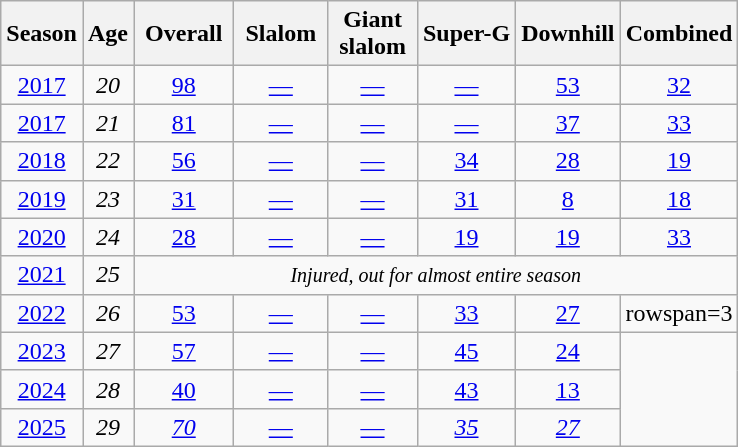<table class=wikitable style="text-align:center">
<tr>
<th>Season</th>
<th>Age</th>
<th> Overall </th>
<th> Slalom </th>
<th>Giant<br> slalom </th>
<th>Super-G</th>
<th>Downhill</th>
<th>Combined</th>
</tr>
<tr>
<td><a href='#'>2017</a></td>
<td><em>20</em></td>
<td><a href='#'>98</a></td>
<td><a href='#'>—</a></td>
<td><a href='#'>—</a></td>
<td><a href='#'>—</a></td>
<td><a href='#'>53</a></td>
<td><a href='#'>32</a></td>
</tr>
<tr>
<td><a href='#'>2017</a></td>
<td><em>21</em></td>
<td><a href='#'>81</a></td>
<td><a href='#'>—</a></td>
<td><a href='#'>—</a></td>
<td><a href='#'>—</a></td>
<td><a href='#'>37</a></td>
<td><a href='#'>33</a></td>
</tr>
<tr>
<td><a href='#'>2018</a></td>
<td><em>22</em></td>
<td><a href='#'>56</a></td>
<td><a href='#'>—</a></td>
<td><a href='#'>—</a></td>
<td><a href='#'>34</a></td>
<td><a href='#'>28</a></td>
<td><a href='#'>19</a></td>
</tr>
<tr>
<td><a href='#'>2019</a></td>
<td><em>23</em></td>
<td><a href='#'>31</a></td>
<td><a href='#'>—</a></td>
<td><a href='#'>—</a></td>
<td><a href='#'>31</a></td>
<td><a href='#'>8</a></td>
<td><a href='#'>18</a></td>
</tr>
<tr>
<td><a href='#'>2020</a></td>
<td><em>24</em></td>
<td><a href='#'>28</a></td>
<td><a href='#'>—</a></td>
<td><a href='#'>—</a></td>
<td><a href='#'>19</a></td>
<td><a href='#'>19</a></td>
<td><a href='#'>33</a></td>
</tr>
<tr>
<td><a href='#'>2021</a></td>
<td><em>25</em></td>
<td colspan=6><em><small>Injured, out for almost entire season</small></em></td>
</tr>
<tr>
<td><a href='#'>2022</a></td>
<td><em>26</em></td>
<td><a href='#'>53</a></td>
<td><a href='#'>—</a></td>
<td><a href='#'>—</a></td>
<td><a href='#'>33</a></td>
<td><a href='#'>27</a></td>
<td>rowspan=3 </td>
</tr>
<tr>
<td><a href='#'>2023</a></td>
<td><em>27</em></td>
<td><a href='#'>57</a></td>
<td><a href='#'>—</a></td>
<td><a href='#'>—</a></td>
<td><a href='#'>45</a></td>
<td><a href='#'>24</a></td>
</tr>
<tr>
<td><a href='#'>2024</a></td>
<td><em>28</em></td>
<td><a href='#'>40</a></td>
<td><a href='#'>—</a></td>
<td><a href='#'>—</a></td>
<td><a href='#'>43</a></td>
<td><a href='#'>13</a></td>
</tr>
<tr>
<td><a href='#'>2025</a></td>
<td><em>29</em></td>
<td><a href='#'><em>70</em></a></td>
<td><a href='#'>—</a></td>
<td><a href='#'>—</a></td>
<td><a href='#'><em>35</em></a></td>
<td><a href='#'><em>27</em></a></td>
</tr>
</table>
